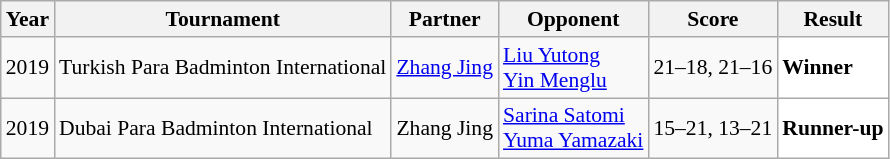<table class="sortable wikitable" style="font-size: 90%;">
<tr>
<th>Year</th>
<th>Tournament</th>
<th>Partner</th>
<th>Opponent</th>
<th>Score</th>
<th>Result</th>
</tr>
<tr>
<td align="center">2019</td>
<td align="left">Turkish Para Badminton International</td>
<td> <a href='#'>Zhang Jing</a></td>
<td align="left"> <a href='#'>Liu Yutong</a><br> <a href='#'>Yin Menglu</a></td>
<td align="left">21–18, 21–16</td>
<td style="text-align:left; background:white"> <strong>Winner</strong></td>
</tr>
<tr>
<td align="center">2019</td>
<td align="left">Dubai Para Badminton International</td>
<td> Zhang Jing</td>
<td align="left"> <a href='#'>Sarina Satomi</a><br> <a href='#'>Yuma Yamazaki</a></td>
<td align="left">15–21, 13–21</td>
<td style="text-align:left; background:white"> <strong>Runner-up</strong></td>
</tr>
</table>
